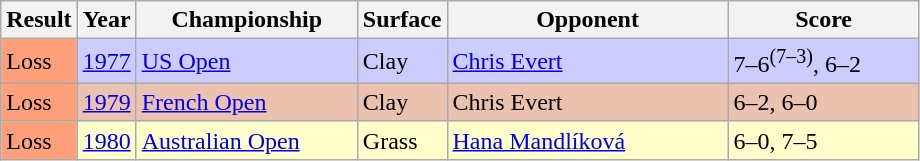<table class="sortable wikitable">
<tr>
<th>Result</th>
<th>Year</th>
<th style="width:140px">Championship</th>
<th style="width:50px">Surface</th>
<th style="width:180px">Opponent</th>
<th style="width:120px" class="unsortable">Score</th>
</tr>
<tr bgcolor="#CCCCFF">
<td style="background:#ffa07a;">Loss</td>
<td><a href='#'>1977</a></td>
<td><a href='#'>US Open</a></td>
<td>Clay</td>
<td> <a href='#'>Chris Evert</a></td>
<td>7–6<sup>(7–3)</sup>, 6–2</td>
</tr>
<tr style="background:#ebc2af;">
<td style="background:#ffa07a;">Loss</td>
<td><a href='#'>1979</a></td>
<td><a href='#'>French Open</a></td>
<td>Clay</td>
<td> Chris Evert</td>
<td>6–2, 6–0</td>
</tr>
<tr bgcolor="#FFFFCC">
<td style="background:#ffa07a;">Loss</td>
<td><a href='#'>1980</a></td>
<td><a href='#'>Australian Open</a></td>
<td>Grass</td>
<td> <a href='#'>Hana Mandlíková</a></td>
<td>6–0, 7–5</td>
</tr>
</table>
